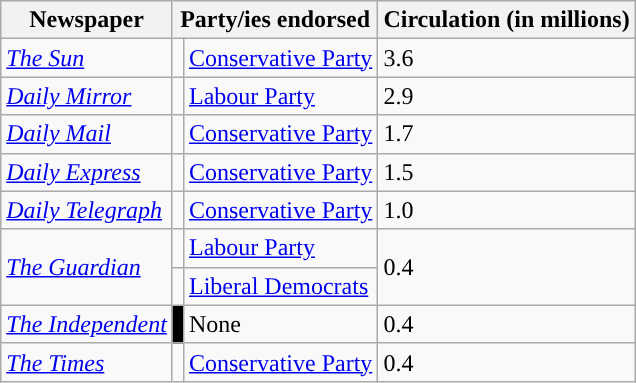<table class="wikitable">
<tr>
<th>Newspaper</th>
<th colspan=2>Party/ies endorsed</th>
<th>Circulation (in millions)</th>
</tr>
<tr>
<td><em><a href='#'>The Sun</a></em></td>
<td style="background-color: "></td>
<td><a href='#'>Conservative Party</a></td>
<td>3.6</td>
</tr>
<tr>
<td><em><a href='#'>Daily Mirror</a></em></td>
<td style="background-color: "></td>
<td><a href='#'>Labour Party</a></td>
<td>2.9</td>
</tr>
<tr>
<td><em><a href='#'>Daily Mail</a></em></td>
<td style="background-color: "></td>
<td><a href='#'>Conservative Party</a></td>
<td>1.7</td>
</tr>
<tr>
<td><em><a href='#'>Daily Express</a></em></td>
<td style="background-color: "></td>
<td><a href='#'>Conservative Party</a></td>
<td>1.5</td>
</tr>
<tr>
<td><em><a href='#'>Daily Telegraph</a></em></td>
<td style="background-color: "></td>
<td><a href='#'>Conservative Party</a></td>
<td>1.0</td>
</tr>
<tr>
<td rowspan="2"><em><a href='#'>The Guardian</a></em></td>
<td style="background-color: "></td>
<td><a href='#'>Labour Party</a></td>
<td rowspan="2">0.4</td>
</tr>
<tr>
<td style="background-color: "></td>
<td><a href='#'>Liberal Democrats</a></td>
</tr>
<tr>
<td><em><a href='#'>The Independent</a></em></td>
<td style="background-color:black"></td>
<td>None</td>
<td>0.4</td>
</tr>
<tr>
<td><em><a href='#'>The Times</a></em></td>
<td style="background-color: "></td>
<td><a href='#'>Conservative Party</a></td>
<td>0.4</td>
</tr>
</table>
